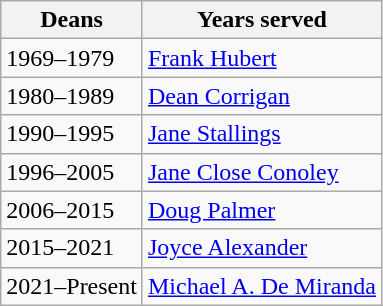<table class="wikitable mw-collapsible">
<tr>
<th>Deans</th>
<th>Years served</th>
</tr>
<tr>
<td>1969–1979</td>
<td><a href='#'>Frank Hubert</a></td>
</tr>
<tr>
<td>1980–1989</td>
<td><a href='#'>Dean Corrigan</a></td>
</tr>
<tr>
<td>1990–1995</td>
<td><a href='#'>Jane Stallings</a></td>
</tr>
<tr>
<td>1996–2005</td>
<td><a href='#'>Jane Close Conoley</a></td>
</tr>
<tr>
<td>2006–2015</td>
<td><a href='#'>Doug Palmer</a></td>
</tr>
<tr>
<td>2015–2021</td>
<td><a href='#'>Joyce Alexander</a></td>
</tr>
<tr>
<td>2021–Present</td>
<td><a href='#'>Michael A. De Miranda</a></td>
</tr>
</table>
